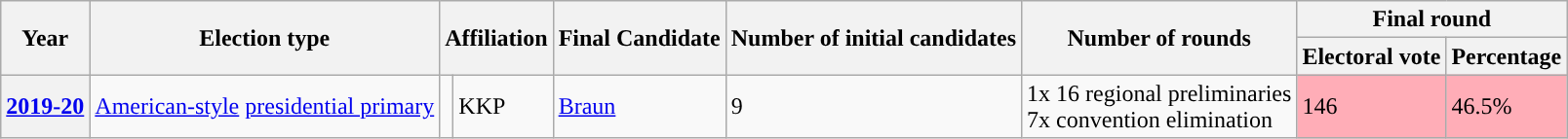<table class="wikitable">
<tr>
<th rowspan=2>Year</th>
<th rowspan=2>Election type</th>
<th rowspan=2 colspan=2>Affiliation</th>
<th rowspan=2>Final Candidate</th>
<th rowspan=2>Number of initial candidates</th>
<th rowspan=2>Number of rounds</th>
<th colspan=2>Final round</th>
</tr>
<tr>
<th>Electoral vote</th>
<th>Percentage</th>
</tr>
<tr>
<th><a href='#'>2019-20</a></th>
<td><a href='#'>American-style</a> <a href='#'>presidential primary</a></td>
<td style="width:2px;background:"></td>
<td>KKP</td>
<td><a href='#'>Braun</a></td>
<td>9</td>
<td>1x 16 regional preliminaries <br> 7x convention elimination</td>
<td style="background:#FFADB7">146</td>
<td style="background:#FFADB7">46.5%</td>
</tr>
</table>
